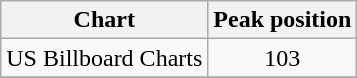<table class="wikitable">
<tr>
<th align="left">Chart</th>
<th align="left">Peak position</th>
</tr>
<tr>
<td align="left">US Billboard Charts</td>
<td align="center">103</td>
</tr>
<tr>
</tr>
</table>
